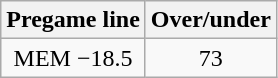<table class="wikitable">
<tr align="center">
<th style=>Pregame line</th>
<th style=>Over/under</th>
</tr>
<tr align="center">
<td>MEM −18.5</td>
<td>73</td>
</tr>
</table>
